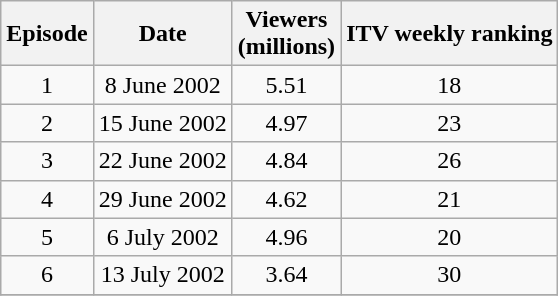<table class="wikitable" style="text-align:center">
<tr>
<th>Episode</th>
<th>Date</th>
<th>Viewers<br>(millions)</th>
<th>ITV weekly ranking</th>
</tr>
<tr>
<td>1</td>
<td>8 June 2002</td>
<td>5.51</td>
<td>18</td>
</tr>
<tr>
<td>2</td>
<td>15 June  2002</td>
<td>4.97</td>
<td>23</td>
</tr>
<tr>
<td>3</td>
<td>22 June 2002</td>
<td>4.84</td>
<td>26</td>
</tr>
<tr>
<td>4</td>
<td>29 June 2002</td>
<td>4.62</td>
<td>21</td>
</tr>
<tr>
<td>5</td>
<td>6 July 2002</td>
<td>4.96</td>
<td>20</td>
</tr>
<tr>
<td>6</td>
<td>13 July 2002</td>
<td>3.64</td>
<td>30</td>
</tr>
<tr>
</tr>
</table>
